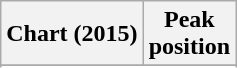<table class="wikitable sortable plainrowheaders">
<tr>
<th>Chart (2015)</th>
<th>Peak<br>position</th>
</tr>
<tr>
</tr>
<tr>
</tr>
<tr>
</tr>
<tr>
</tr>
<tr>
</tr>
<tr>
</tr>
<tr>
</tr>
<tr>
</tr>
<tr>
</tr>
<tr>
</tr>
<tr>
</tr>
<tr>
</tr>
<tr>
</tr>
<tr>
</tr>
<tr>
</tr>
<tr>
</tr>
<tr>
</tr>
<tr>
</tr>
<tr>
</tr>
<tr>
</tr>
<tr>
</tr>
<tr>
</tr>
<tr>
</tr>
<tr>
</tr>
<tr>
</tr>
</table>
